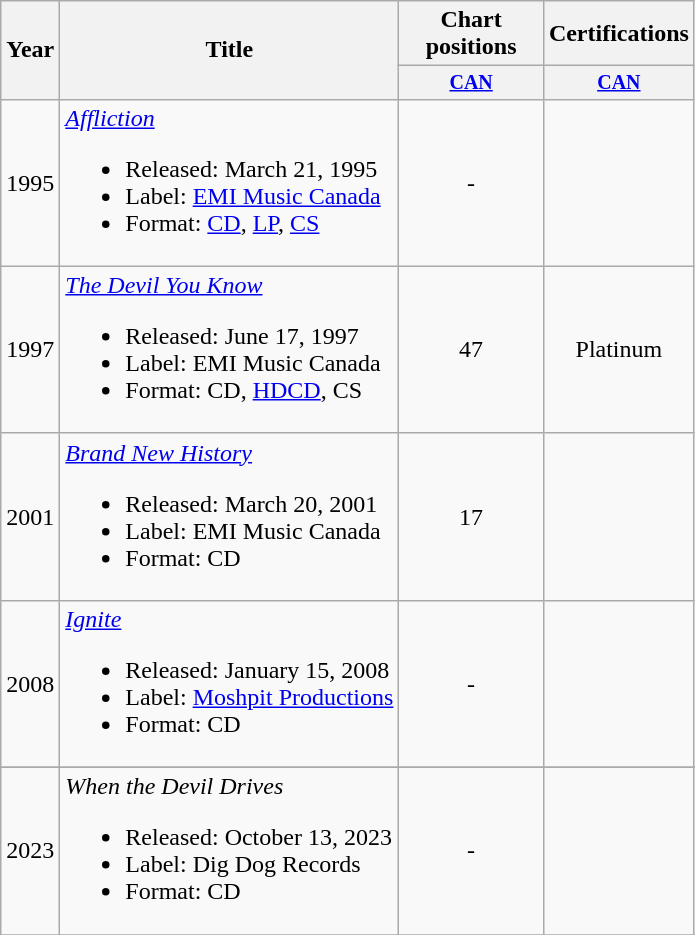<table class="wikitable">
<tr>
<th rowspan="2">Year</th>
<th rowspan="2">Title</th>
<th colspan="1">Chart positions</th>
<th colspan="1">Certifications</th>
</tr>
<tr style="font-size: smaller;">
<th width="90"><a href='#'>CAN</a><br></th>
<th width="90"><a href='#'>CAN</a><br></th>
</tr>
<tr>
<td>1995</td>
<td><em><a href='#'>Affliction</a></em><br><ul><li>Released: March 21, 1995</li><li>Label: <a href='#'>EMI Music Canada</a></li><li>Format: <a href='#'>CD</a>, <a href='#'>LP</a>, <a href='#'>CS</a></li></ul></td>
<td align="center">-</td>
<td align="center"></td>
</tr>
<tr>
<td>1997</td>
<td><em><a href='#'>The Devil You Know</a></em><br><ul><li>Released: June 17, 1997</li><li>Label: EMI Music Canada</li><li>Format: CD, <a href='#'>HDCD</a>, CS</li></ul></td>
<td align="center">47</td>
<td align="center">Platinum</td>
</tr>
<tr>
<td>2001</td>
<td><em><a href='#'>Brand New History</a></em><br><ul><li>Released: March 20, 2001</li><li>Label: EMI Music Canada</li><li>Format: CD</li></ul></td>
<td align="center">17</td>
<td align="center"></td>
</tr>
<tr>
<td>2008</td>
<td><em><a href='#'>Ignite</a></em><br><ul><li>Released: January 15, 2008</li><li>Label: <a href='#'>Moshpit Productions</a></li><li>Format: CD</li></ul></td>
<td align="center">-</td>
<td align="center"></td>
</tr>
<tr>
</tr>
<tr>
<td>2023</td>
<td><em>When the Devil Drives</em><br><ul><li>Released: October 13, 2023</li><li>Label: Dig Dog Records</li><li>Format: CD</li></ul></td>
<td align="center">-</td>
<td align="center"></td>
</tr>
<tr>
</tr>
</table>
